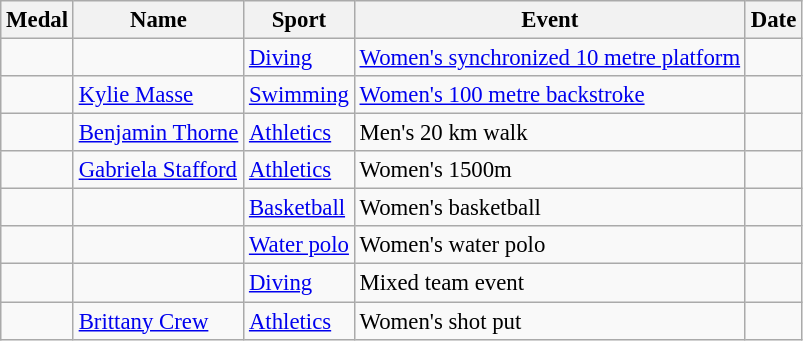<table class="wikitable sortable" border="1" style="font-size:95%">
<tr>
<th>Medal</th>
<th>Name</th>
<th>Sport</th>
<th>Event</th>
<th>Date</th>
</tr>
<tr>
<td></td>
<td></td>
<td><a href='#'>Diving</a></td>
<td><a href='#'>Women's synchronized 10 metre platform</a></td>
<td></td>
</tr>
<tr>
<td></td>
<td><a href='#'>Kylie Masse</a></td>
<td><a href='#'>Swimming</a></td>
<td><a href='#'>Women's 100 metre backstroke</a></td>
<td></td>
</tr>
<tr>
<td></td>
<td><a href='#'>Benjamin Thorne</a></td>
<td><a href='#'>Athletics</a></td>
<td>Men's 20 km walk</td>
<td></td>
</tr>
<tr>
<td></td>
<td><a href='#'>Gabriela Stafford</a></td>
<td><a href='#'>Athletics</a></td>
<td>Women's 1500m</td>
<td></td>
</tr>
<tr>
<td></td>
<td></td>
<td><a href='#'>Basketball</a></td>
<td>Women's basketball</td>
<td></td>
</tr>
<tr>
<td></td>
<td></td>
<td><a href='#'>Water polo</a></td>
<td>Women's water polo</td>
<td></td>
</tr>
<tr>
<td></td>
<td></td>
<td><a href='#'>Diving</a></td>
<td>Mixed team event</td>
<td></td>
</tr>
<tr>
<td></td>
<td><a href='#'>Brittany Crew</a></td>
<td><a href='#'>Athletics</a></td>
<td>Women's shot put</td>
<td></td>
</tr>
</table>
